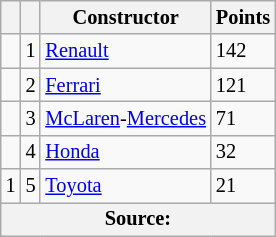<table class="wikitable" style="font-size: 85%;">
<tr>
<th></th>
<th></th>
<th>Constructor</th>
<th>Points</th>
</tr>
<tr>
<td></td>
<td align="center">1</td>
<td> <a href='#'>Renault</a></td>
<td>142</td>
</tr>
<tr>
<td></td>
<td align="center">2</td>
<td> <a href='#'>Ferrari</a></td>
<td>121</td>
</tr>
<tr>
<td></td>
<td align="center">3</td>
<td> <a href='#'>McLaren</a>-<a href='#'>Mercedes</a></td>
<td>71</td>
</tr>
<tr>
<td></td>
<td align="center">4</td>
<td> <a href='#'>Honda</a></td>
<td>32</td>
</tr>
<tr>
<td> 1</td>
<td align="center">5</td>
<td> <a href='#'>Toyota</a></td>
<td>21</td>
</tr>
<tr>
<th colspan=4>Source: </th>
</tr>
</table>
